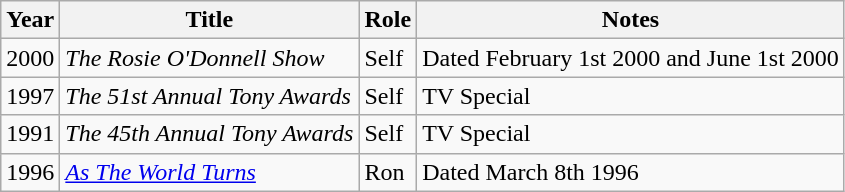<table class="wikitable sortable">
<tr>
<th>Year</th>
<th>Title</th>
<th>Role</th>
<th>Notes</th>
</tr>
<tr>
<td>2000</td>
<td><em>The Rosie O'Donnell Show</em></td>
<td>Self</td>
<td>Dated February 1st 2000 and June 1st 2000</td>
</tr>
<tr>
<td>1997</td>
<td><em>The 51st Annual Tony Awards</em></td>
<td>Self</td>
<td>TV Special</td>
</tr>
<tr>
<td>1991</td>
<td><em>The 45th Annual Tony Awards</em></td>
<td>Self</td>
<td>TV Special</td>
</tr>
<tr>
<td>1996</td>
<td><em><a href='#'>As The World Turns</a></em></td>
<td>Ron</td>
<td>Dated March 8th 1996</td>
</tr>
</table>
